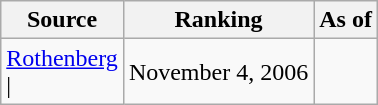<table class="wikitable" style="text-align:center">
<tr>
<th>Source</th>
<th>Ranking</th>
<th>As of</th>
</tr>
<tr>
<td align=left><a href='#'>Rothenberg</a><br>| </td>
<td>November 4, 2006</td>
</tr>
</table>
